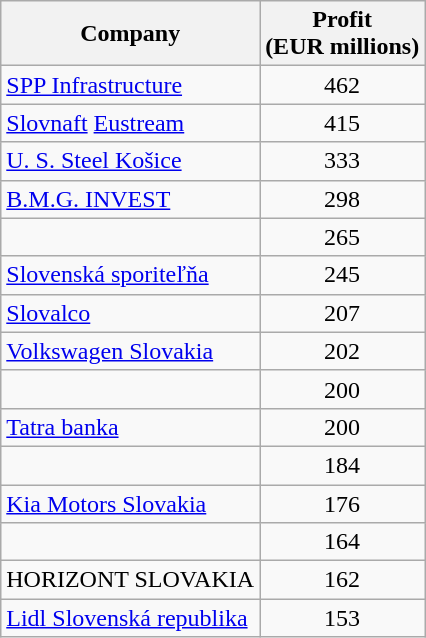<table class="wikitable" style="text-align:center">
<tr>
<th>Company</th>
<th>Profit<br>(EUR millions)</th>
</tr>
<tr>
<td align=left><a href='#'>SPP Infrastructure</a></td>
<td>462</td>
</tr>
<tr>
<td align=left><a href='#'>Slovnaft</a> <a href='#'>Eustream</a></td>
<td>415</td>
</tr>
<tr>
<td align=left><a href='#'>U. S. Steel Košice</a></td>
<td>333</td>
</tr>
<tr>
<td align=left><a href='#'>B.M.G. INVEST</a></td>
<td>298</td>
</tr>
<tr>
<td align=left></td>
<td>265</td>
</tr>
<tr>
<td align=left><a href='#'>Slovenská sporiteľňa</a></td>
<td>245</td>
</tr>
<tr>
<td align=left><a href='#'>Slovalco</a></td>
<td>207</td>
</tr>
<tr>
<td align=left><a href='#'>Volkswagen Slovakia</a></td>
<td>202</td>
</tr>
<tr>
<td align=left></td>
<td>200</td>
</tr>
<tr>
<td align=left><a href='#'>Tatra banka</a></td>
<td>200</td>
</tr>
<tr>
<td align=left></td>
<td>184</td>
</tr>
<tr>
<td align=left><a href='#'>Kia Motors Slovakia</a></td>
<td>176</td>
</tr>
<tr>
<td align=left></td>
<td>164</td>
</tr>
<tr>
<td align=left>HORIZONT SLOVAKIA</td>
<td>162</td>
</tr>
<tr>
<td align=left><a href='#'>Lidl Slovenská republika</a></td>
<td>153</td>
</tr>
</table>
